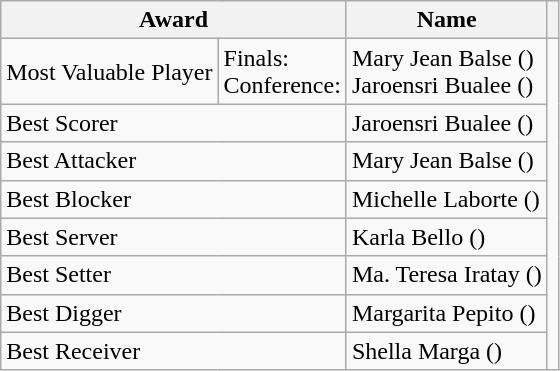<table class="wikitable">
<tr>
<th colspan="2">Award</th>
<th>Name</th>
<th></th>
</tr>
<tr>
<td>Most Valuable Player</td>
<td>Finals:<br>Conference:</td>
<td> Mary Jean Balse ()<br> Jaroensri Bualee ()</td>
<td rowspan="9" align="center"></td>
</tr>
<tr>
<td colspan="2">Best Scorer</td>
<td> Jaroensri Bualee ()</td>
</tr>
<tr>
<td colspan="2">Best Attacker</td>
<td> Mary Jean Balse ()</td>
</tr>
<tr>
<td colspan="2">Best Blocker</td>
<td> Michelle Laborte ()</td>
</tr>
<tr>
<td colspan="2">Best Server</td>
<td> Karla Bello ()</td>
</tr>
<tr>
<td colspan="2">Best Setter</td>
<td> Ma. Teresa Iratay ()</td>
</tr>
<tr>
<td colspan="2">Best Digger</td>
<td> Margarita Pepito ()</td>
</tr>
<tr>
<td colspan="2">Best Receiver</td>
<td> Shella Marga ()</td>
</tr>
</table>
